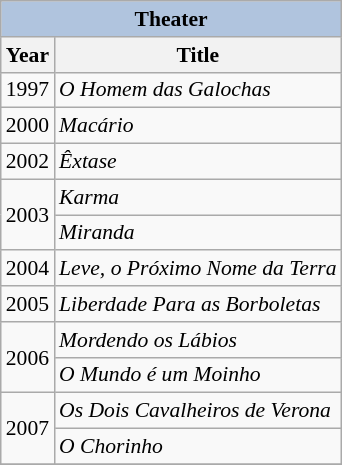<table class="wikitable" style="font-size: 90%;">
<tr>
<th colspan="4" style="background: LightSteelBlue;">Theater</th>
</tr>
<tr>
<th>Year</th>
<th>Title</th>
</tr>
<tr>
<td>1997</td>
<td><em>O Homem das Galochas</em></td>
</tr>
<tr>
<td>2000</td>
<td><em>Macário</em></td>
</tr>
<tr>
<td>2002</td>
<td><em>Êxtase</em></td>
</tr>
<tr>
<td rowspan=2>2003</td>
<td><em>Karma</em></td>
</tr>
<tr>
<td><em>Miranda</em></td>
</tr>
<tr>
<td>2004</td>
<td><em>Leve, o Próximo Nome da Terra</em></td>
</tr>
<tr>
<td>2005</td>
<td><em>Liberdade Para as Borboletas</em></td>
</tr>
<tr>
<td rowspan=2>2006</td>
<td><em>Mordendo os Lábios</em></td>
</tr>
<tr>
<td><em>O Mundo é um Moinho</em></td>
</tr>
<tr>
<td rowspan=2>2007</td>
<td><em>Os Dois Cavalheiros de Verona</em></td>
</tr>
<tr>
<td><em>O Chorinho</em></td>
</tr>
<tr>
</tr>
</table>
